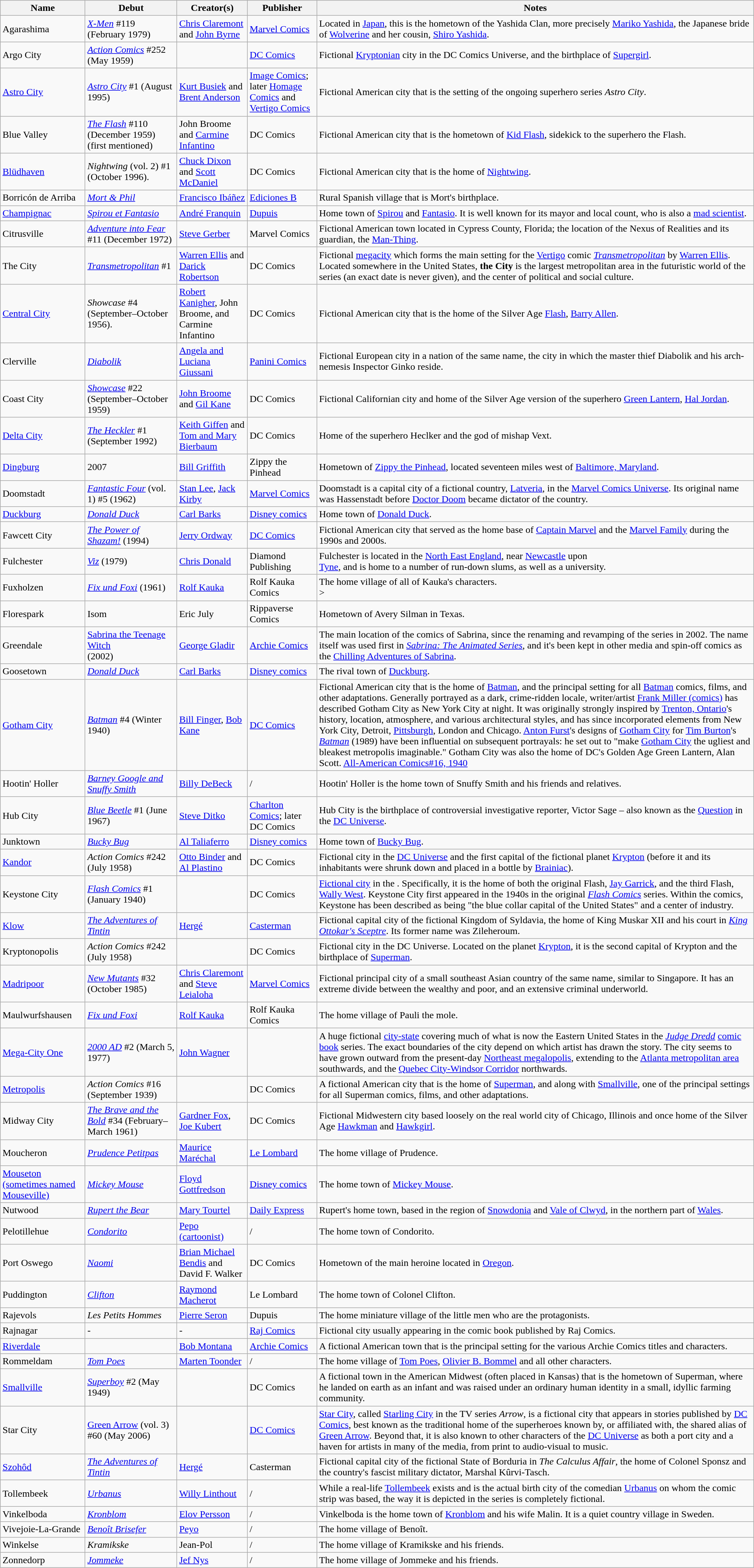<table class="wikitable sortable">
<tr>
<th>Name</th>
<th>Debut</th>
<th>Creator(s)</th>
<th>Publisher</th>
<th>Notes</th>
</tr>
<tr>
<td>Agarashima</td>
<td><em><a href='#'>X-Men</a></em> #119 (February 1979)</td>
<td><a href='#'>Chris Claremont</a> and <a href='#'>John Byrne</a></td>
<td><a href='#'>Marvel Comics</a></td>
<td>Located in <a href='#'>Japan</a>, this is the hometown of the Yashida Clan, more precisely <a href='#'>Mariko Yashida</a>, the Japanese bride of <a href='#'>Wolverine</a> and her cousin, <a href='#'>Shiro Yashida</a>.</td>
</tr>
<tr>
<td>Argo City</td>
<td><em><a href='#'>Action Comics</a></em> #252 (May 1959)</td>
<td></td>
<td><a href='#'>DC Comics</a></td>
<td>Fictional <a href='#'>Kryptonian</a> city in the DC Comics Universe, and the birthplace of <a href='#'>Supergirl</a>.</td>
</tr>
<tr>
<td><a href='#'>Astro City</a></td>
<td><em><a href='#'>Astro City</a></em> #1 (August 1995)</td>
<td><a href='#'>Kurt Busiek</a> and <a href='#'>Brent Anderson</a></td>
<td><a href='#'>Image Comics</a>; later <a href='#'>Homage Comics</a> and <a href='#'>Vertigo Comics</a></td>
<td>Fictional American city that is the setting of the ongoing superhero series <em>Astro City</em>.</td>
</tr>
<tr>
<td>Blue Valley</td>
<td><em><a href='#'>The Flash</a></em> #110 (December 1959) (first mentioned)</td>
<td>John Broome and <a href='#'>Carmine Infantino</a></td>
<td>DC Comics</td>
<td>Fictional American city that is the hometown of <a href='#'>Kid Flash</a>, sidekick to the superhero the Flash.</td>
</tr>
<tr>
<td><a href='#'>Blüdhaven</a></td>
<td><em>Nightwing</em> (vol. 2) #1 (October 1996).</td>
<td><a href='#'>Chuck Dixon</a> and <a href='#'>Scott McDaniel</a></td>
<td>DC Comics</td>
<td>Fictional American city that is the home of <a href='#'>Nightwing</a>.</td>
</tr>
<tr>
<td>Borricón de Arriba</td>
<td><em><a href='#'>Mort & Phil</a></em></td>
<td><a href='#'>Francisco Ibáñez</a></td>
<td><a href='#'>Ediciones B</a></td>
<td>Rural Spanish village that is Mort's birthplace.</td>
</tr>
<tr>
<td><a href='#'>Champignac</a></td>
<td><em><a href='#'>Spirou et Fantasio</a></em></td>
<td><a href='#'>André Franquin</a></td>
<td><a href='#'>Dupuis</a></td>
<td>Home town of <a href='#'>Spirou</a> and <a href='#'>Fantasio</a>. It is well known for its mayor and local count, who is also a <a href='#'>mad scientist</a>.</td>
</tr>
<tr>
<td>Citrusville</td>
<td><em><a href='#'>Adventure into Fear</a></em> #11 (December 1972)</td>
<td><a href='#'>Steve Gerber</a></td>
<td>Marvel Comics</td>
<td>Fictional American town located in Cypress County, Florida; the location of the Nexus of Realities and its guardian, the <a href='#'>Man-Thing</a>.</td>
</tr>
<tr>
<td>The City</td>
<td><em><a href='#'>Transmetropolitan</a></em> #1</td>
<td><a href='#'>Warren Ellis</a> and <a href='#'>Darick Robertson</a></td>
<td>DC Comics</td>
<td>Fictional <a href='#'>megacity</a> which forms the main setting for the <a href='#'>Vertigo</a> comic <em><a href='#'>Transmetropolitan</a></em> by <a href='#'>Warren Ellis</a>. Located somewhere in the United States, <strong>the City</strong> is the largest metropolitan area in the futuristic world of the series (an exact date is never given), and the center of political and social culture.</td>
</tr>
<tr>
<td nowrap><a href='#'>Central City</a></td>
<td><em>Showcase</em> #4 (September–October 1956).</td>
<td><a href='#'>Robert Kanigher</a>, John Broome, and Carmine Infantino</td>
<td>DC Comics</td>
<td>Fictional American city that is the home of the Silver Age <a href='#'>Flash</a>, <a href='#'>Barry Allen</a>.</td>
</tr>
<tr>
<td>Clerville</td>
<td><em><a href='#'>Diabolik</a></em></td>
<td><a href='#'>Angela and Luciana Giussani</a></td>
<td><a href='#'>Panini Comics</a></td>
<td>Fictional European city in a nation of the same name, the city in which the master thief Diabolik and his arch-nemesis Inspector Ginko reside.</td>
</tr>
<tr>
<td>Coast City</td>
<td><em><a href='#'>Showcase</a></em> #22 (September–October 1959)</td>
<td><a href='#'>John Broome</a> and <a href='#'>Gil Kane</a></td>
<td>DC Comics</td>
<td>Fictional Californian city and home of the Silver Age version of the superhero <a href='#'>Green Lantern</a>, <a href='#'>Hal Jordan</a>.</td>
</tr>
<tr>
<td><a href='#'>Delta City</a></td>
<td><em><a href='#'>The Heckler</a></em> #1 (September 1992)</td>
<td><a href='#'>Keith Giffen</a> and <a href='#'>Tom and Mary Bierbaum</a></td>
<td>DC Comics</td>
<td>Home of the superhero Heclker and the god of mishap Vext.</td>
</tr>
<tr>
<td><a href='#'>Dingburg</a></td>
<td>2007</td>
<td><a href='#'>Bill Griffith</a></td>
<td>Zippy the Pinhead</td>
<td>Hometown of <a href='#'>Zippy the Pinhead</a>, located seventeen miles west of <a href='#'>Baltimore, Maryland</a>.</td>
</tr>
<tr>
<td>Doomstadt</td>
<td><em><a href='#'>Fantastic Four</a></em> (vol. 1) #5 (1962)</td>
<td><a href='#'>Stan Lee</a>, <a href='#'>Jack Kirby</a></td>
<td><a href='#'>Marvel Comics</a></td>
<td>Doomstadt is a capital city of a fictional country, <a href='#'>Latveria</a>, in the <a href='#'>Marvel Comics Universe</a>. Its original name was Hassenstadt before <a href='#'>Doctor Doom</a> became dictator of the country.</td>
</tr>
<tr>
<td><a href='#'>Duckburg</a></td>
<td><em><a href='#'>Donald Duck</a></em></td>
<td><a href='#'>Carl Barks</a></td>
<td><a href='#'>Disney comics</a></td>
<td>Home town of <a href='#'>Donald Duck</a>.</td>
</tr>
<tr>
<td>Fawcett City</td>
<td><em><a href='#'>The Power of Shazam!</a></em> (1994)</td>
<td><a href='#'>Jerry Ordway</a></td>
<td><a href='#'>DC Comics</a></td>
<td>Fictional American city that served as the home base of <a href='#'>Captain Marvel</a> and the <a href='#'>Marvel Family</a> during the 1990s and 2000s.</td>
</tr>
<tr>
<td>Fulchester</td>
<td><em><a href='#'>Viz</a></em> (1979)</td>
<td><a href='#'>Chris Donald</a></td>
<td>Diamond Publishing</td>
<td>Fulchester is located in the <a href='#'>North East England</a>, near <a href='#'>Newcastle</a> upon<br><a href='#'>Tyne</a>, and is home to a number of run-down slums, as well as a university.</td>
</tr>
<tr>
<td>Fuxholzen</td>
<td><em><a href='#'>Fix und Foxi</a></em> (1961)</td>
<td><a href='#'>Rolf Kauka</a></td>
<td>Rolf Kauka Comics</td>
<td>The home village of all of Kauka's characters.<br>></td>
</tr>
<tr>
<td>Florespark</td>
<td>Isom</td>
<td>Eric July</td>
<td>Rippaverse Comics</td>
<td>Hometown of Avery Silman in Texas.</td>
</tr>
<tr>
<td>Greendale</td>
<td><a href='#'>Sabrina the Teenage Witch</a><br>(2002)</td>
<td><a href='#'>George Gladir</a></td>
<td><a href='#'>Archie Comics</a></td>
<td>The main location of the comics of Sabrina, since the renaming and revamping of the series in 2002. The name itself was used first in <em><a href='#'>Sabrina: The Animated Series</a></em>, and it's been kept in other media and spin-off comics as the <a href='#'>Chilling Adventures of Sabrina</a>.</td>
</tr>
<tr>
<td>Goosetown</td>
<td><em><a href='#'>Donald Duck</a></em></td>
<td><a href='#'>Carl Barks</a></td>
<td><a href='#'>Disney comics</a></td>
<td>The rival town of <a href='#'>Duckburg</a>.</td>
</tr>
<tr>
<td><a href='#'>Gotham City</a></td>
<td><em><a href='#'>Batman</a></em> #4 (Winter 1940)</td>
<td><a href='#'>Bill Finger</a>, <a href='#'>Bob Kane</a></td>
<td><a href='#'>DC Comics</a></td>
<td>Fictional American city that is the home of <a href='#'>Batman</a>, and the principal setting for all <a href='#'>Batman</a> comics, films, and other adaptations.  Generally portrayed as a dark, crime-ridden locale, writer/artist <a href='#'>Frank Miller (comics)</a> has described Gotham City as New York City at night.  It was originally strongly inspired by <a href='#'>Trenton, Ontario</a>'s history, location, atmosphere, and various architectural styles, and has since incorporated elements from New York City, Detroit, <a href='#'>Pittsburgh</a>, London and Chicago. <a href='#'>Anton Furst</a>'s designs of <a href='#'>Gotham City</a> for <a href='#'>Tim Burton</a>'s <em><a href='#'>Batman</a></em> (1989) have been influential on subsequent portrayals: he set out to "make <a href='#'>Gotham City</a> the ugliest and bleakest metropolis imaginable." Gotham City was also the home of DC's Golden Age Green Lantern, Alan Scott. <a href='#'>All-American Comics#16, 1940</a></td>
</tr>
<tr>
<td>Hootin' Holler</td>
<td><em><a href='#'>Barney Google and Snuffy Smith</a></em></td>
<td><a href='#'>Billy DeBeck</a></td>
<td>/</td>
<td>Hootin' Holler is the home town of Snuffy Smith and his friends and relatives.</td>
</tr>
<tr>
<td>Hub City</td>
<td><em><a href='#'>Blue Beetle</a></em> #1 (June 1967)</td>
<td><a href='#'>Steve Ditko</a></td>
<td><a href='#'>Charlton Comics</a>; later DC Comics</td>
<td>Hub City is the birthplace of controversial investigative reporter, Victor Sage – also known as the <a href='#'>Question</a> in the <a href='#'>DC Universe</a>.</td>
</tr>
<tr>
<td>Junktown</td>
<td><em><a href='#'>Bucky Bug</a></em></td>
<td><a href='#'>Al Taliaferro</a></td>
<td><a href='#'>Disney comics</a></td>
<td>Home town of <a href='#'>Bucky Bug</a>.</td>
</tr>
<tr>
<td><a href='#'>Kandor</a></td>
<td><em>Action Comics</em> #242 (July 1958)</td>
<td><a href='#'>Otto Binder</a> and <a href='#'>Al Plastino</a></td>
<td>DC Comics</td>
<td>Fictional city in the <a href='#'>DC Universe</a> and the first capital of the fictional planet <a href='#'>Krypton</a> (before it and its inhabitants were shrunk down and placed in a bottle by <a href='#'>Brainiac</a>).</td>
</tr>
<tr>
<td>Keystone City</td>
<td><em><a href='#'>Flash Comics</a></em> #1 (January 1940)</td>
<td></td>
<td>DC Comics</td>
<td><a href='#'>Fictional city</a> in the . Specifically, it is the home of both the original Flash, <a href='#'>Jay Garrick</a>, and the third Flash, <a href='#'>Wally West</a>. Keystone City first appeared in the 1940s in the original <em><a href='#'>Flash Comics</a></em> series. Within the comics, Keystone has been described as being "the blue collar capital of the United States" and a center of industry.</td>
</tr>
<tr>
<td><a href='#'>Klow</a></td>
<td><em><a href='#'>The Adventures of Tintin</a></em></td>
<td><a href='#'>Hergé</a></td>
<td><a href='#'>Casterman</a></td>
<td>Fictional capital city of the fictional Kingdom of Syldavia, the home of King Muskar XII and his court in <em><a href='#'>King Ottokar's Sceptre</a></em>. Its former name was Zileheroum.</td>
</tr>
<tr>
<td>Kryptonopolis</td>
<td><em>Action Comics</em> #242 (July 1958)</td>
<td></td>
<td>DC Comics</td>
<td>Fictional city in the DC Universe. Located on the planet <a href='#'>Krypton</a>, it is the second capital of Krypton and the birthplace of <a href='#'>Superman</a>.</td>
</tr>
<tr>
<td><a href='#'>Madripoor</a></td>
<td><em><a href='#'>New Mutants</a></em> #32 (October 1985)</td>
<td><a href='#'>Chris Claremont</a> and <a href='#'>Steve Leialoha</a></td>
<td><a href='#'>Marvel Comics</a></td>
<td>Fictional principal city of a small southeast Asian country of the same name, similar to Singapore. It has an extreme divide between the wealthy and poor, and an extensive criminal underworld.</td>
</tr>
<tr>
<td>Maulwurfshausen</td>
<td><em><a href='#'>Fix und Foxi</a></em></td>
<td><a href='#'>Rolf Kauka</a></td>
<td>Rolf Kauka Comics</td>
<td>The home village of Pauli the mole.</td>
</tr>
<tr>
<td><a href='#'>Mega-City One</a></td>
<td><em><a href='#'>2000 AD</a></em> #2 (March 5, 1977)</td>
<td><a href='#'>John Wagner</a></td>
<td></td>
<td>A huge fictional <a href='#'>city-state</a> covering much of what is now the Eastern United States in the <em><a href='#'>Judge Dredd</a></em> <a href='#'>comic book</a> series. The exact boundaries of the city depend on which artist has drawn the story. The city seems to have grown outward from the present-day <a href='#'>Northeast megalopolis</a>, extending to the <a href='#'>Atlanta metropolitan area</a> southwards, and the <a href='#'>Quebec City-Windsor Corridor</a> northwards.</td>
</tr>
<tr>
<td><a href='#'>Metropolis</a></td>
<td><em>Action Comics</em> #16 (September 1939)</td>
<td></td>
<td>DC Comics</td>
<td>A fictional American city that is the home of <a href='#'>Superman</a>, and along with <a href='#'>Smallville</a>, one of the principal settings for all Superman comics, films, and other adaptations.</td>
</tr>
<tr>
<td>Midway City</td>
<td><em><a href='#'>The Brave and the Bold</a></em> #34 (February–March 1961)</td>
<td><a href='#'>Gardner Fox</a>, <a href='#'>Joe Kubert</a></td>
<td>DC Comics</td>
<td>Fictional Midwestern city based loosely on the real world city of Chicago, Illinois and once home of the Silver Age <a href='#'>Hawkman</a> and <a href='#'>Hawkgirl</a>.</td>
</tr>
<tr>
<td>Moucheron</td>
<td><em><a href='#'>Prudence Petitpas</a></em></td>
<td><a href='#'>Maurice Maréchal</a></td>
<td><a href='#'>Le Lombard</a></td>
<td>The home village of Prudence.</td>
</tr>
<tr>
<td><a href='#'>Mouseton (sometimes named Mouseville)</a></td>
<td><em><a href='#'>Mickey Mouse</a></em></td>
<td><a href='#'>Floyd Gottfredson</a></td>
<td><a href='#'>Disney comics</a></td>
<td>The home town of <a href='#'>Mickey Mouse</a>.</td>
</tr>
<tr>
<td>Nutwood</td>
<td><em><a href='#'>Rupert the Bear</a></em></td>
<td><a href='#'>Mary Tourtel</a></td>
<td><a href='#'>Daily Express</a></td>
<td>Rupert's home town, based in the region of <a href='#'>Snowdonia</a> and <a href='#'>Vale of Clwyd</a>, in the northern part of <a href='#'>Wales</a>.</td>
</tr>
<tr>
<td>Pelotillehue</td>
<td><em><a href='#'>Condorito</a></em></td>
<td><a href='#'>Pepo (cartoonist)</a></td>
<td>/</td>
<td>The home town of Condorito.</td>
</tr>
<tr>
<td>Port Oswego</td>
<td><em><a href='#'>Naomi</a></em></td>
<td><a href='#'>Brian Michael Bendis</a> and David F. Walker</td>
<td>DC Comics</td>
<td>Hometown of the main heroine located in <a href='#'>Oregon</a>.</td>
</tr>
<tr>
<td>Puddington</td>
<td><em><a href='#'>Clifton</a></em></td>
<td><a href='#'>Raymond Macherot</a></td>
<td>Le Lombard</td>
<td>The home town of Colonel Clifton.</td>
</tr>
<tr>
<td>Rajevols</td>
<td><em>Les Petits Hommes</em></td>
<td><a href='#'>Pierre Seron</a></td>
<td>Dupuis</td>
<td>The home miniature village of the little men who are the protagonists.</td>
</tr>
<tr>
<td>Rajnagar</td>
<td>-</td>
<td>-</td>
<td><a href='#'>Raj Comics</a></td>
<td>Fictional city usually appearing in the comic book published by Raj Comics.</td>
</tr>
<tr>
<td><a href='#'>Riverdale</a></td>
<td></td>
<td><a href='#'>Bob Montana</a></td>
<td><a href='#'>Archie Comics</a></td>
<td>A fictional American town that is the principal setting for the various Archie Comics titles and characters.</td>
</tr>
<tr>
<td>Rommeldam</td>
<td><em><a href='#'>Tom Poes</a></em></td>
<td><a href='#'>Marten Toonder</a></td>
<td>/</td>
<td>The home village of <a href='#'>Tom Poes</a>, <a href='#'>Olivier B. Bommel</a> and all other characters.</td>
</tr>
<tr>
<td><a href='#'>Smallville</a></td>
<td><em><a href='#'>Superboy</a></em> #2 (May 1949)</td>
<td></td>
<td>DC Comics</td>
<td>A fictional town in the American Midwest (often placed in Kansas) that is the hometown of Superman, where he landed on earth as an infant and was raised under an ordinary human identity in a small, idyllic farming community.</td>
</tr>
<tr>
<td>Star City</td>
<td><a href='#'>Green Arrow</a> (vol. 3) #60 (May 2006)</td>
<td></td>
<td><a href='#'>DC Comics</a></td>
<td><a href='#'>Star City</a>, called <a href='#'>Starling City</a> in the TV series <em>Arrow</em>, is a fictional city that appears in stories published by <a href='#'>DC Comics</a>, best known as the traditional home of the superheroes known by, or affiliated with, the shared alias of <a href='#'>Green Arrow</a>. Beyond that, it is also known to other characters of the <a href='#'>DC Universe</a> as both a port city and a haven for artists in many of the media, from print to audio-visual to music.</td>
</tr>
<tr>
<td><a href='#'>Szohôd</a></td>
<td><em><a href='#'>The Adventures of Tintin</a></em></td>
<td><a href='#'>Hergé</a></td>
<td>Casterman</td>
<td>Fictional capital city of the fictional State of Borduria in <em>The Calculus Affair</em>, the home of Colonel Sponsz and the country's fascist military dictator, Marshal Kûrvi-Tasch.</td>
</tr>
<tr>
<td>Tollembeek</td>
<td><em><a href='#'>Urbanus</a></em></td>
<td><a href='#'>Willy Linthout</a></td>
<td>/</td>
<td>While a real-life <a href='#'>Tollembeek</a> exists and is the actual birth city of the comedian <a href='#'>Urbanus</a> on whom the comic strip was based, the way it is depicted in the series is completely fictional.</td>
</tr>
<tr>
<td>Vinkelboda</td>
<td><em><a href='#'>Kronblom</a></em></td>
<td><a href='#'>Elov Persson</a></td>
<td>/</td>
<td>Vinkelboda is the home town of <a href='#'>Kronblom</a> and his wife Malin. It is a quiet country village in Sweden.</td>
</tr>
<tr>
<td>Vivejoie-La-Grande</td>
<td><em><a href='#'>Benoît Brisefer</a></em></td>
<td><a href='#'>Peyo</a></td>
<td>/</td>
<td>The home village of Benoît.</td>
</tr>
<tr>
<td>Winkelse</td>
<td><em>Kramikske</em></td>
<td>Jean-Pol</td>
<td>/</td>
<td>The home village of Kramikske and his friends.</td>
</tr>
<tr>
<td>Zonnedorp</td>
<td><em><a href='#'>Jommeke</a></em></td>
<td><a href='#'>Jef Nys</a></td>
<td>/</td>
<td>The home village of Jommeke and his friends.</td>
</tr>
</table>
